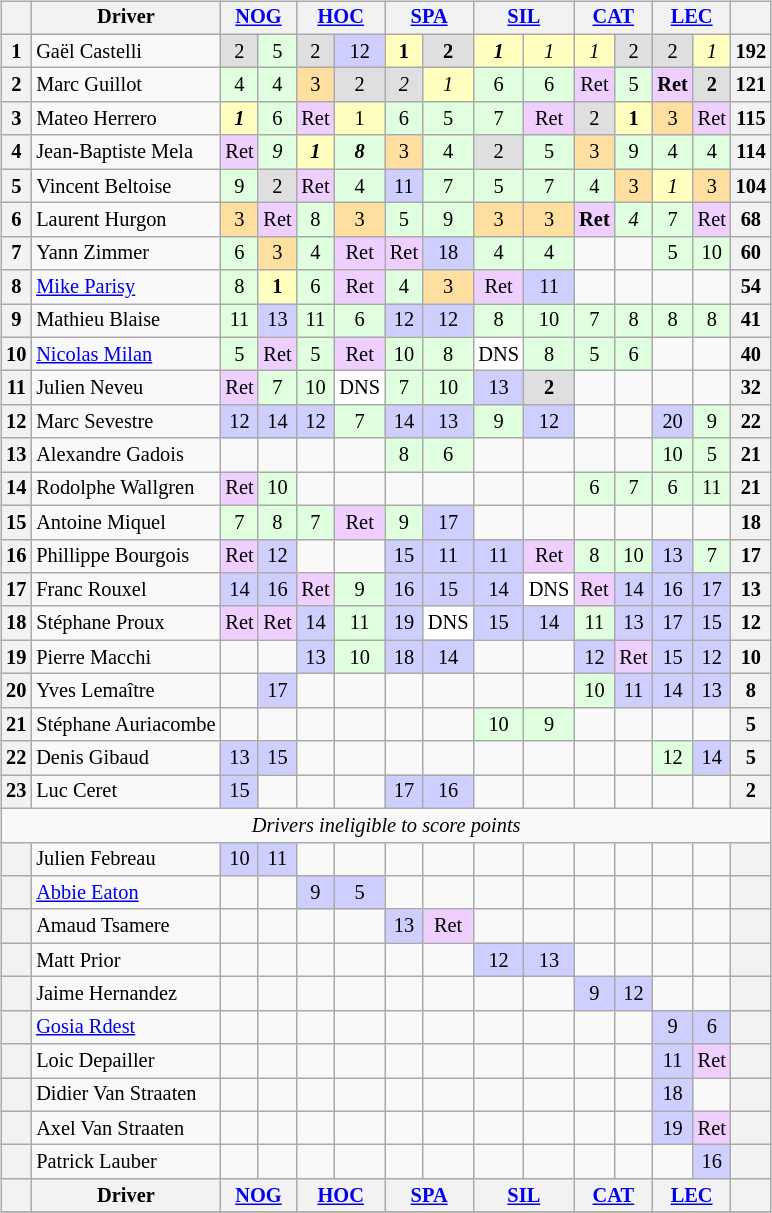<table>
<tr>
<td valign="top"><br><table class="wikitable" align="left" style="font-size: 85%; text-align: center;">
<tr>
<th valign="middle"></th>
<th valign="middle">Driver</th>
<th colspan="2"><a href='#'>NOG</a><br></th>
<th colspan="2"><a href='#'>HOC</a><br></th>
<th colspan="2"><a href='#'>SPA</a><br></th>
<th colspan="2"><a href='#'>SIL</a><br></th>
<th colspan="2"><a href='#'>CAT</a><br></th>
<th colspan="2"><a href='#'>LEC</a><br></th>
<th valign="middle">  </th>
</tr>
<tr>
<th>1</th>
<td align="left"> Gaël Castelli</td>
<td style="background:#dfdfdf;">2</td>
<td style="background:#dfffdf;">5</td>
<td style="background:#dfdfdf;">2</td>
<td style="background:#cfcfff;">12</td>
<td style="background:#ffffbf;"><strong>1</strong></td>
<td style="background:#dfdfdf;"><strong>2</strong></td>
<td style="background:#ffffbf;"><strong><em>1</em></strong></td>
<td style="background:#ffffbf;"><em>1</em></td>
<td style="background:#ffffbf;"><em>1</em></td>
<td style="background:#dfdfdf;">2</td>
<td style="background:#dfdfdf;">2</td>
<td style="background:#ffffbf;"><em>1</em></td>
<th>192</th>
</tr>
<tr>
<th>2</th>
<td align="left"> Marc Guillot</td>
<td style="background:#dfffdf;">4</td>
<td style="background:#dfffdf;">4</td>
<td style="background:#ffdf9f;">3</td>
<td style="background:#dfdfdf;">2</td>
<td style="background:#dfdfdf;"><em>2</em></td>
<td style="background:#ffffbf;"><em>1</em></td>
<td style="background:#dfffdf;">6</td>
<td style="background:#dfffdf;">6</td>
<td style="background:#efcfff;">Ret</td>
<td style="background:#dfffdf;">5</td>
<td style="background:#efcfff;"><strong>Ret</strong></td>
<td style="background:#dfdfdf;"><strong>2</strong></td>
<th>121</th>
</tr>
<tr>
<th>3</th>
<td align="left"> Mateo Herrero</td>
<td style="background:#ffffbf;"><strong><em>1</em></strong></td>
<td style="background:#dfffdf;">6</td>
<td style="background:#efcfff;">Ret</td>
<td style="background:#ffffbf;">1</td>
<td style="background:#dfffdf;">6</td>
<td style="background:#dfffdf;">5</td>
<td style="background:#dfffdf;">7</td>
<td style="background:#efcfff;">Ret</td>
<td style="background:#dfdfdf;">2</td>
<td style="background:#ffffbf;"><strong>1</strong></td>
<td style="background:#ffdf9f;">3</td>
<td style="background:#efcfff;">Ret</td>
<th>115</th>
</tr>
<tr>
<th>4</th>
<td align="left"> Jean-Baptiste Mela</td>
<td style="background:#efcfff;">Ret</td>
<td style="background:#dfffdf;"><em>9</em></td>
<td style="background:#ffffbf;"><strong><em>1</em></strong></td>
<td style="background:#dfffdf;"><strong><em>8</em></strong></td>
<td style="background:#ffdf9f;">3</td>
<td style="background:#dfffdf;">4</td>
<td style="background:#dfdfdf;">2</td>
<td style="background:#dfffdf;">5</td>
<td style="background:#ffdf9f;">3</td>
<td style="background:#dfffdf;">9</td>
<td style="background:#dfffdf;">4</td>
<td style="background:#dfffdf;">4</td>
<th>114</th>
</tr>
<tr>
<th>5</th>
<td align="left"> Vincent Beltoise</td>
<td style="background:#dfffdf;">9</td>
<td style="background:#dfdfdf;">2</td>
<td style="background:#efcfff;">Ret</td>
<td style="background:#dfffdf;">4</td>
<td style="background:#cfcfff;">11</td>
<td style="background:#dfffdf;">7</td>
<td style="background:#dfffdf;">5</td>
<td style="background:#dfffdf;">7</td>
<td style="background:#dfffdf;">4</td>
<td style="background:#ffdf9f;">3</td>
<td style="background:#ffffbf;"><em>1</em></td>
<td style="background:#ffdf9f;">3</td>
<th>104</th>
</tr>
<tr>
<th>6</th>
<td align="left"> Laurent Hurgon</td>
<td style="background:#ffdf9f;">3</td>
<td style="background:#efcfff;">Ret</td>
<td style="background:#dfffdf;">8</td>
<td style="background:#ffdf9f;">3</td>
<td style="background:#dfffdf;">5</td>
<td style="background:#dfffdf;">9</td>
<td style="background:#ffdf9f;">3</td>
<td style="background:#ffdf9f;">3</td>
<td style="background:#efcfff;"><strong>Ret</strong></td>
<td style="background:#dfffdf;"><em>4</em></td>
<td style="background:#dfffdf;">7</td>
<td style="background:#efcfff;">Ret</td>
<th>68</th>
</tr>
<tr>
<th>7</th>
<td align="left"> Yann Zimmer</td>
<td style="background:#dfffdf;">6</td>
<td style="background:#ffdf9f;">3</td>
<td style="background:#dfffdf;">4</td>
<td style="background:#efcfff;">Ret</td>
<td style="background:#efcfff;">Ret</td>
<td style="background:#cfcfff;">18</td>
<td style="background:#dfffdf;">4</td>
<td style="background:#dfffdf;">4</td>
<td></td>
<td></td>
<td style="background:#dfffdf;">5</td>
<td style="background:#dfffdf;">10</td>
<th>60</th>
</tr>
<tr>
<th>8</th>
<td align="left"> <a href='#'>Mike Parisy</a></td>
<td style="background:#dfffdf;">8</td>
<td style="background:#ffffbf;"><strong>1</strong></td>
<td style="background:#dfffdf;">6</td>
<td style="background:#efcfff;">Ret</td>
<td style="background:#dfffdf;">4</td>
<td style="background:#ffdf9f;">3</td>
<td style="background:#efcfff;">Ret</td>
<td style="background:#cfcfff;">11</td>
<td></td>
<td></td>
<td></td>
<td></td>
<th>54</th>
</tr>
<tr>
<th>9</th>
<td align="left"> Mathieu Blaise</td>
<td style="background:#dfffdf;">11</td>
<td style="background:#cfcfff;">13</td>
<td style="background:#dfffdf;">11</td>
<td style="background:#dfffdf;">6</td>
<td style="background:#cfcfff;">12</td>
<td style="background:#cfcfff;">12</td>
<td style="background:#dfffdf;">8</td>
<td style="background:#dfffdf;">10</td>
<td style="background:#dfffdf;">7</td>
<td style="background:#dfffdf;">8</td>
<td style="background:#dfffdf;">8</td>
<td style="background:#dfffdf;">8</td>
<th>41</th>
</tr>
<tr>
<th>10</th>
<td align="left"> <a href='#'>Nicolas Milan</a></td>
<td style="background:#dfffdf;">5</td>
<td style="background:#efcfff;">Ret</td>
<td style="background:#dfffdf;">5</td>
<td style="background:#efcfff;">Ret</td>
<td style="background:#dfffdf;">10</td>
<td style="background:#dfffdf;">8</td>
<td style="background:#ffffff;">DNS</td>
<td style="background:#dfffdf;">8</td>
<td style="background:#dfffdf;">5</td>
<td style="background:#dfffdf;">6</td>
<td></td>
<td></td>
<th>40</th>
</tr>
<tr>
<th>11</th>
<td align="left"> Julien Neveu</td>
<td style="background:#efcfff;">Ret</td>
<td style="background:#dfffdf;">7</td>
<td style="background:#dfffdf;">10</td>
<td style="background:#ffffff;">DNS</td>
<td style="background:#dfffdf;">7</td>
<td style="background:#dfffdf;">10</td>
<td style="background:#cfcfff;">13</td>
<td style="background:#dfdfdf;"><strong>2</strong></td>
<td></td>
<td></td>
<td></td>
<td></td>
<th>32</th>
</tr>
<tr>
<th>12</th>
<td align="left"> Marc Sevestre</td>
<td style="background:#cfcfff;">12</td>
<td style="background:#cfcfff;">14</td>
<td style="background:#cfcfff;">12</td>
<td style="background:#dfffdf;">7</td>
<td style="background:#cfcfff;">14</td>
<td style="background:#cfcfff;">13</td>
<td style="background:#dfffdf;">9</td>
<td style="background:#cfcfff;">12</td>
<td></td>
<td></td>
<td style="background:#cfcfff;">20</td>
<td style="background:#dfffdf;">9</td>
<th>22</th>
</tr>
<tr>
<th>13</th>
<td align="left"> Alexandre Gadois</td>
<td></td>
<td></td>
<td></td>
<td></td>
<td style="background:#dfffdf;">8</td>
<td style="background:#dfffdf;">6</td>
<td></td>
<td></td>
<td></td>
<td></td>
<td style="background:#dfffdf;">10</td>
<td style="background:#dfffdf;">5</td>
<th>21</th>
</tr>
<tr>
<th>14</th>
<td align="left"> Rodolphe Wallgren</td>
<td style="background:#efcfff;">Ret</td>
<td style="background:#dfffdf;">10</td>
<td></td>
<td></td>
<td></td>
<td></td>
<td></td>
<td></td>
<td style="background:#dfffdf;">6</td>
<td style="background:#dfffdf;">7</td>
<td style="background:#dfffdf;">6</td>
<td style="background:#dfffdf;">11</td>
<th>21</th>
</tr>
<tr>
<th>15</th>
<td align="left"> Antoine Miquel</td>
<td style="background:#dfffdf;">7</td>
<td style="background:#dfffdf;">8</td>
<td style="background:#dfffdf;">7</td>
<td style="background:#efcfff;">Ret</td>
<td style="background:#dfffdf;">9</td>
<td style="background:#cfcfff;">17</td>
<td></td>
<td></td>
<td></td>
<td></td>
<td></td>
<td></td>
<th>18</th>
</tr>
<tr>
<th>16</th>
<td align="left"> Phillippe Bourgois</td>
<td style="background:#efcfff;">Ret</td>
<td style="background:#cfcfff;">12</td>
<td></td>
<td></td>
<td style="background:#cfcfff;">15</td>
<td style="background:#cfcfff;">11</td>
<td style="background:#cfcfff;">11</td>
<td style="background:#efcfff;">Ret</td>
<td style="background:#dfffdf;">8</td>
<td style="background:#dfffdf;">10</td>
<td style="background:#cfcfff;">13</td>
<td style="background:#dfffdf;">7</td>
<th>17</th>
</tr>
<tr>
<th>17</th>
<td align="left"> Franc Rouxel</td>
<td style="background:#cfcfff;">14</td>
<td style="background:#cfcfff;">16</td>
<td style="background:#efcfff;">Ret</td>
<td style="background:#dfffdf;">9</td>
<td style="background:#cfcfff;">16</td>
<td style="background:#cfcfff;">15</td>
<td style="background:#cfcfff;">14</td>
<td style="background:#ffffff;">DNS</td>
<td style="background:#efcfff;">Ret</td>
<td style="background:#cfcfff;">14</td>
<td style="background:#cfcfff;">16</td>
<td style="background:#cfcfff;">17</td>
<th>13</th>
</tr>
<tr>
<th>18</th>
<td align="left"> Stéphane Proux</td>
<td style="background:#efcfff;">Ret</td>
<td style="background:#efcfff;">Ret</td>
<td style="background:#cfcfff;">14</td>
<td style="background:#dfffdf;">11</td>
<td style="background:#cfcfff;">19</td>
<td style="background:#ffffff;">DNS</td>
<td style="background:#cfcfff;">15</td>
<td style="background:#cfcfff;">14</td>
<td style="background:#dfffdf;">11</td>
<td style="background:#cfcfff;">13</td>
<td style="background:#cfcfff;">17</td>
<td style="background:#cfcfff;">15</td>
<th>12</th>
</tr>
<tr>
<th>19</th>
<td align="left"> Pierre Macchi</td>
<td></td>
<td></td>
<td style="background:#cfcfff;">13</td>
<td style="background:#dfffdf;">10</td>
<td style="background:#cfcfff;">18</td>
<td style="background:#cfcfff;">14</td>
<td></td>
<td></td>
<td style="background:#cfcfff;">12</td>
<td style="background:#efcfff;">Ret</td>
<td style="background:#cfcfff;">15</td>
<td style="background:#cfcfff;">12</td>
<th>10</th>
</tr>
<tr>
<th>20</th>
<td align="left"> Yves Lemaître</td>
<td></td>
<td style="background:#cfcfff;">17</td>
<td></td>
<td></td>
<td></td>
<td></td>
<td></td>
<td></td>
<td style="background:#dfffdf;">10</td>
<td style="background:#cfcfff;">11</td>
<td style="background:#cfcfff;">14</td>
<td style="background:#cfcfff;">13</td>
<th>8</th>
</tr>
<tr>
<th>21</th>
<td align="left"> Stéphane Auriacombe</td>
<td></td>
<td></td>
<td></td>
<td></td>
<td></td>
<td></td>
<td style="background:#dfffdf;">10</td>
<td style="background:#dfffdf;">9</td>
<td></td>
<td></td>
<td></td>
<td></td>
<th>5</th>
</tr>
<tr>
<th>22</th>
<td align="left"> Denis Gibaud</td>
<td style="background:#cfcfff;">13</td>
<td style="background:#cfcfff;">15</td>
<td></td>
<td></td>
<td></td>
<td></td>
<td></td>
<td></td>
<td></td>
<td></td>
<td style="background:#dfffdf;">12</td>
<td style="background:#cfcfff;">14</td>
<th>5</th>
</tr>
<tr>
<th>23</th>
<td align="left"> Luc Ceret</td>
<td style="background:#cfcfff;">15</td>
<td></td>
<td></td>
<td></td>
<td style="background:#cfcfff;">17</td>
<td style="background:#cfcfff;">16</td>
<td></td>
<td></td>
<td></td>
<td></td>
<td></td>
<td></td>
<th>2</th>
</tr>
<tr>
<td colspan="15"><em>Drivers ineligible to score points</em></td>
</tr>
<tr>
<th></th>
<td align="left"> Julien Febreau</td>
<td style="background:#cfcfff;">10</td>
<td style="background:#cfcfff;">11</td>
<td></td>
<td></td>
<td></td>
<td></td>
<td></td>
<td></td>
<td></td>
<td></td>
<td></td>
<td></td>
<th></th>
</tr>
<tr>
<th></th>
<td align="left"> <a href='#'>Abbie Eaton</a></td>
<td></td>
<td></td>
<td style="background:#cfcfff;">9</td>
<td style="background:#cfcfff;">5</td>
<td></td>
<td></td>
<td></td>
<td></td>
<td></td>
<td></td>
<td></td>
<td></td>
<th></th>
</tr>
<tr>
<th></th>
<td align="left"> Amaud Tsamere</td>
<td></td>
<td></td>
<td></td>
<td></td>
<td style="background:#cfcfff;">13</td>
<td style="background:#efcfff;">Ret</td>
<td></td>
<td></td>
<td></td>
<td></td>
<td></td>
<td></td>
<th></th>
</tr>
<tr>
<th></th>
<td align="left"> Matt Prior</td>
<td></td>
<td></td>
<td></td>
<td></td>
<td></td>
<td></td>
<td style="background:#cfcfff;">12</td>
<td style="background:#cfcfff;">13</td>
<td></td>
<td></td>
<td></td>
<td></td>
<th></th>
</tr>
<tr>
<th></th>
<td align="left"> Jaime Hernandez</td>
<td></td>
<td></td>
<td></td>
<td></td>
<td></td>
<td></td>
<td></td>
<td></td>
<td style="background:#cfcfff;">9</td>
<td style="background:#cfcfff;">12</td>
<td></td>
<td></td>
<th></th>
</tr>
<tr>
<th></th>
<td align="left"> <a href='#'>Gosia Rdest</a></td>
<td></td>
<td></td>
<td></td>
<td></td>
<td></td>
<td></td>
<td></td>
<td></td>
<td></td>
<td></td>
<td style="background:#cfcfff;">9</td>
<td style="background:#cfcfff;">6</td>
<th></th>
</tr>
<tr>
<th></th>
<td align="left"> Loic Depailler</td>
<td></td>
<td></td>
<td></td>
<td></td>
<td></td>
<td></td>
<td></td>
<td></td>
<td></td>
<td></td>
<td style="background:#cfcfff;">11</td>
<td style="background:#efcfff;">Ret</td>
<th></th>
</tr>
<tr>
<th></th>
<td align="left"> Didier Van Straaten</td>
<td></td>
<td></td>
<td></td>
<td></td>
<td></td>
<td></td>
<td></td>
<td></td>
<td></td>
<td></td>
<td style="background:#cfcfff;">18</td>
<td></td>
<th></th>
</tr>
<tr>
<th></th>
<td align="left"> Axel Van Straaten</td>
<td></td>
<td></td>
<td></td>
<td></td>
<td></td>
<td></td>
<td></td>
<td></td>
<td></td>
<td></td>
<td style="background:#cfcfff;">19</td>
<td style="background:#efcfff;">Ret</td>
<th></th>
</tr>
<tr>
<th></th>
<td align="left"> Patrick Lauber</td>
<td></td>
<td></td>
<td></td>
<td></td>
<td></td>
<td></td>
<td></td>
<td></td>
<td></td>
<td></td>
<td></td>
<td style="background:#cfcfff;">16</td>
<th></th>
</tr>
<tr valign="top">
<th valign="middle"></th>
<th valign="middle">Driver</th>
<th colspan="2"><a href='#'>NOG</a><br></th>
<th colspan="2"><a href='#'>HOC</a><br></th>
<th colspan="2"><a href='#'>SPA</a><br></th>
<th colspan="2"><a href='#'>SIL</a><br></th>
<th colspan="2"><a href='#'>CAT</a><br></th>
<th colspan="2"><a href='#'>LEC</a><br></th>
<th valign="middle">  </th>
</tr>
<tr>
</tr>
</table>
</td>
</tr>
</table>
